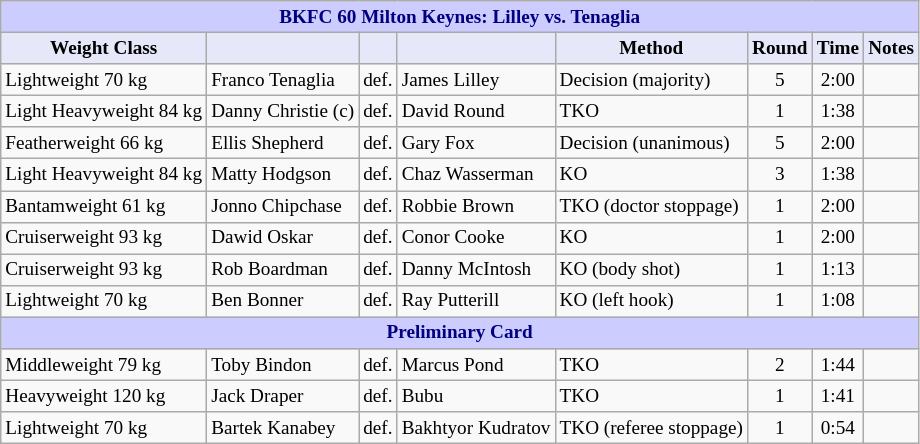<table class="wikitable" style="font-size: 80%;">
<tr>
<th colspan="8" style="background-color: #ccf; color: #000080; text-align: center;"><strong>BKFC 60 Milton Keynes: Lilley vs. Tenaglia</strong></th>
</tr>
<tr>
<th colspan="1" style="background-color: #E6E8FA; color: #000000; text-align: center;">Weight Class</th>
<th colspan="1" style="background-color: #E6E8FA; color: #000000; text-align: center;"></th>
<th colspan="1" style="background-color: #E6E8FA; color: #000000; text-align: center;"></th>
<th colspan="1" style="background-color: #E6E8FA; color: #000000; text-align: center;"></th>
<th colspan="1" style="background-color: #E6E8FA; color: #000000; text-align: center;">Method</th>
<th colspan="1" style="background-color: #E6E8FA; color: #000000; text-align: center;">Round</th>
<th colspan="1" style="background-color: #E6E8FA; color: #000000; text-align: center;">Time</th>
<th colspan="1" style="background-color: #E6E8FA; color: #000000; text-align: center;">Notes</th>
</tr>
<tr>
<td>Lightweight 70 kg</td>
<td> Franco Tenaglia</td>
<td align=center>def.</td>
<td> James Lilley</td>
<td>Decision (majority)</td>
<td align=center>5</td>
<td align=center>2:00</td>
<td></td>
</tr>
<tr>
<td>Light Heavyweight 84 kg</td>
<td> Danny Christie (c)</td>
<td align=center>def.</td>
<td> David Round</td>
<td>TKO</td>
<td align=center>1</td>
<td align=center>1:38</td>
<td></td>
</tr>
<tr>
<td>Featherweight 66 kg</td>
<td> Ellis Shepherd</td>
<td align=center>def.</td>
<td> Gary Fox</td>
<td>Decision (unanimous)</td>
<td align=center>5</td>
<td align=center>2:00</td>
<td></td>
</tr>
<tr>
<td>Light Heavyweight 84 kg</td>
<td> Matty Hodgson</td>
<td align=center>def.</td>
<td> Chaz Wasserman</td>
<td>KO</td>
<td align=center>3</td>
<td align=center>1:38</td>
<td></td>
</tr>
<tr>
<td>Bantamweight 61 kg</td>
<td> Jonno Chipchase</td>
<td align=center>def.</td>
<td> Robbie Brown</td>
<td>TKO (doctor stoppage)</td>
<td align=center>1</td>
<td align=center>2:00</td>
<td></td>
</tr>
<tr>
<td>Cruiserweight 93 kg</td>
<td> Dawid Oskar</td>
<td align=center>def.</td>
<td> Conor Cooke</td>
<td>KO</td>
<td align=center>1</td>
<td align=center>2:00</td>
<td></td>
</tr>
<tr>
<td>Cruiserweight 93 kg</td>
<td> Rob Boardman</td>
<td align=center>def.</td>
<td> Danny McIntosh</td>
<td>KO (body shot)</td>
<td align=center>1</td>
<td align=center>1:13</td>
<td></td>
</tr>
<tr>
<td>Lightweight 70 kg</td>
<td> Ben Bonner</td>
<td align=center>def.</td>
<td> Ray Putterill</td>
<td>KO (left hook)</td>
<td align=center>1</td>
<td align=center>1:08</td>
<td></td>
</tr>
<tr>
<th colspan="8" style="background-color: #ccf; color: #000080; text-align: center;"><strong>Preliminary Card</strong></th>
</tr>
<tr>
<td>Middleweight 79 kg</td>
<td> Toby Bindon</td>
<td align=center>def.</td>
<td> Marcus Pond</td>
<td>TKO</td>
<td align=center>2</td>
<td align=center>1:44</td>
<td></td>
</tr>
<tr>
<td>Heavyweight 120 kg</td>
<td> Jack Draper</td>
<td align=center>def.</td>
<td> Bubu</td>
<td>TKO</td>
<td align=center>1</td>
<td align=center>1:41</td>
<td></td>
</tr>
<tr>
<td>Lightweight 70 kg</td>
<td> Bartek Kanabey</td>
<td align=center>def.</td>
<td> Bakhtyor Kudratov</td>
<td>TKO (referee stoppage)</td>
<td align=center>1</td>
<td align=center>0:54</td>
<td></td>
</tr>
</table>
